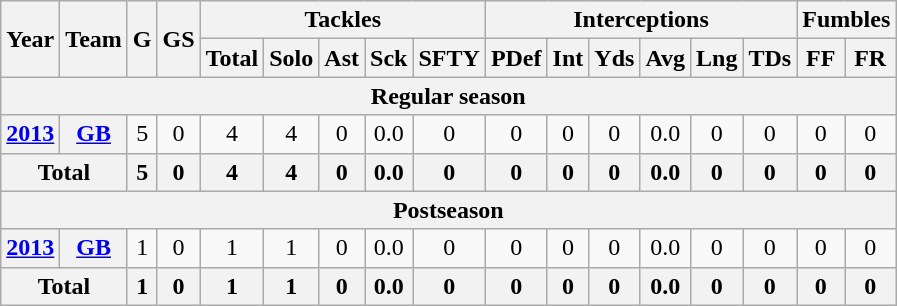<table class="wikitable" style="text-align: center;">
<tr>
<th rowspan=2>Year</th>
<th rowspan=2>Team</th>
<th rowspan=2>G</th>
<th rowspan=2>GS</th>
<th colspan=5>Tackles</th>
<th colspan=6>Interceptions</th>
<th colspan=2>Fumbles</th>
</tr>
<tr>
<th>Total</th>
<th>Solo</th>
<th>Ast</th>
<th>Sck</th>
<th>SFTY</th>
<th>PDef</th>
<th>Int</th>
<th>Yds</th>
<th>Avg</th>
<th>Lng</th>
<th>TDs</th>
<th>FF</th>
<th>FR</th>
</tr>
<tr>
<th colspan=17><strong>Regular season</strong></th>
</tr>
<tr>
<th><a href='#'>2013</a></th>
<th><a href='#'>GB</a></th>
<td>5</td>
<td>0</td>
<td>4</td>
<td>4</td>
<td>0</td>
<td>0.0</td>
<td>0</td>
<td>0</td>
<td>0</td>
<td>0</td>
<td>0.0</td>
<td>0</td>
<td>0</td>
<td>0</td>
<td>0</td>
</tr>
<tr>
<th colspan=2>Total</th>
<th>5</th>
<th>0</th>
<th>4</th>
<th>4</th>
<th>0</th>
<th>0.0</th>
<th>0</th>
<th>0</th>
<th>0</th>
<th>0</th>
<th>0.0</th>
<th>0</th>
<th>0</th>
<th>0</th>
<th>0</th>
</tr>
<tr>
<th colspan=17><strong>Postseason</strong></th>
</tr>
<tr>
<th><a href='#'>2013</a></th>
<th><a href='#'>GB</a></th>
<td>1</td>
<td>0</td>
<td>1</td>
<td>1</td>
<td>0</td>
<td>0.0</td>
<td>0</td>
<td>0</td>
<td>0</td>
<td>0</td>
<td>0.0</td>
<td>0</td>
<td>0</td>
<td>0</td>
<td>0</td>
</tr>
<tr>
<th colspan=2>Total</th>
<th>1</th>
<th>0</th>
<th>1</th>
<th>1</th>
<th>0</th>
<th>0.0</th>
<th>0</th>
<th>0</th>
<th>0</th>
<th>0</th>
<th>0.0</th>
<th>0</th>
<th>0</th>
<th>0</th>
<th>0</th>
</tr>
</table>
